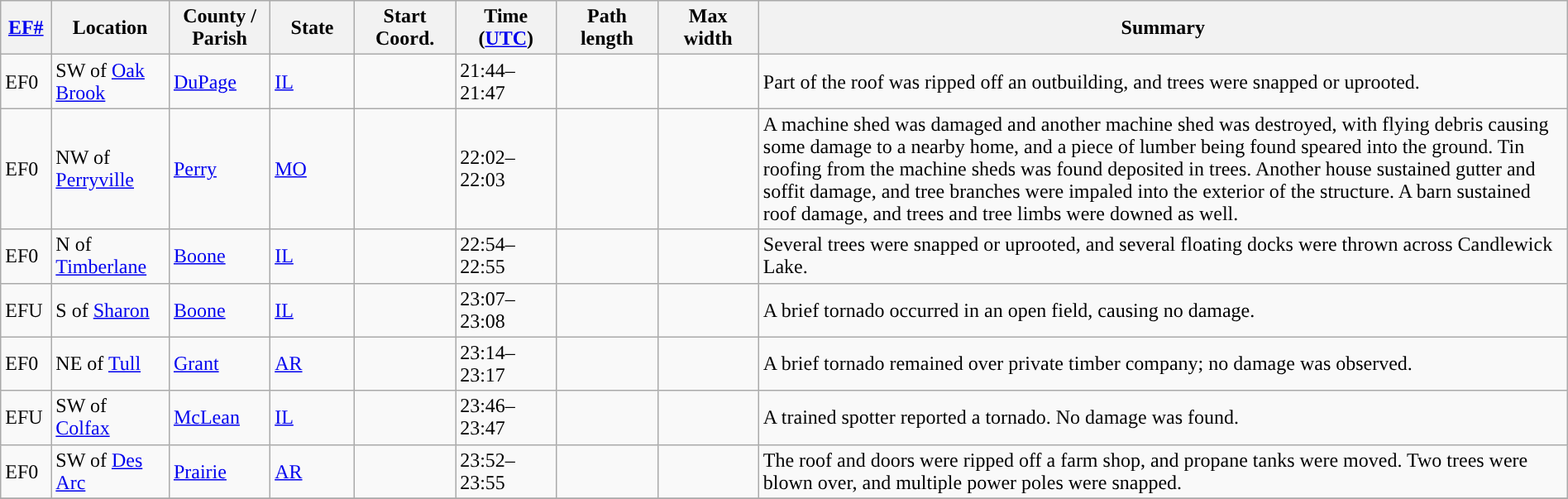<table class="wikitable sortable" style="width:100%;">
<tr>
<th scope="col"  style="width:3%; text-align:center;"><a href='#'>EF#</a></th>
<th scope="col"  style="width:7%; text-align:center;" class="unsortable">Location</th>
<th scope="col"  style="width:6%; text-align:center;" class="unsortable">County / Parish</th>
<th scope="col"  style="width:5%; text-align:center;">State</th>
<th scope="col"  style="width:6%; text-align:center;">Start Coord.</th>
<th scope="col"  style="width:6%; text-align:center;">Time (<a href='#'>UTC</a>)</th>
<th scope="col"  style="width:6%; text-align:center;">Path length</th>
<th scope="col"  style="width:6%; text-align:center;">Max width</th>
<th scope="col" class="unsortable" style="width:48%; text-align:center;">Summary</th>
</tr>
<tr>
<td>EF0</td>
<td>SW of <a href='#'>Oak Brook</a></td>
<td><a href='#'>DuPage</a></td>
<td><a href='#'>IL</a></td>
<td></td>
<td>21:44–21:47</td>
<td></td>
<td></td>
<td>Part of the roof was ripped off an outbuilding, and trees were snapped or uprooted.</td>
</tr>
<tr>
<td>EF0</td>
<td>NW of <a href='#'>Perryville</a></td>
<td><a href='#'>Perry</a></td>
<td><a href='#'>MO</a></td>
<td></td>
<td>22:02–22:03</td>
<td></td>
<td></td>
<td>A machine shed was damaged and another machine shed was destroyed, with flying debris causing some damage to a nearby home, and a piece of lumber being found speared into the ground. Tin roofing from the machine sheds was found deposited in trees. Another house sustained gutter and soffit damage, and tree branches were impaled into the exterior of the structure. A barn sustained roof damage, and trees and tree limbs were downed as well.</td>
</tr>
<tr>
<td>EF0</td>
<td>N of <a href='#'>Timberlane</a></td>
<td><a href='#'>Boone</a></td>
<td><a href='#'>IL</a></td>
<td></td>
<td>22:54–22:55</td>
<td></td>
<td></td>
<td>Several trees were snapped or uprooted, and several floating docks were thrown across Candlewick Lake.</td>
</tr>
<tr>
<td>EFU</td>
<td>S of <a href='#'>Sharon</a></td>
<td><a href='#'>Boone</a></td>
<td><a href='#'>IL</a></td>
<td></td>
<td>23:07–23:08</td>
<td></td>
<td></td>
<td>A brief tornado occurred in an open field, causing no damage.</td>
</tr>
<tr>
<td>EF0</td>
<td>NE of <a href='#'>Tull</a></td>
<td><a href='#'>Grant</a></td>
<td><a href='#'>AR</a></td>
<td></td>
<td>23:14–23:17</td>
<td></td>
<td></td>
<td>A brief tornado remained over private timber company; no damage was observed.</td>
</tr>
<tr>
<td>EFU</td>
<td>SW of <a href='#'>Colfax</a></td>
<td><a href='#'>McLean</a></td>
<td><a href='#'>IL</a></td>
<td></td>
<td>23:46–23:47</td>
<td></td>
<td></td>
<td>A trained spotter reported a tornado. No damage was found.</td>
</tr>
<tr>
<td>EF0</td>
<td>SW of <a href='#'>Des Arc</a></td>
<td><a href='#'>Prairie</a></td>
<td><a href='#'>AR</a></td>
<td></td>
<td>23:52–23:55</td>
<td></td>
<td></td>
<td>The roof and doors were ripped off a farm shop, and propane tanks were moved. Two trees were blown over, and multiple power poles were snapped.</td>
</tr>
<tr>
</tr>
</table>
